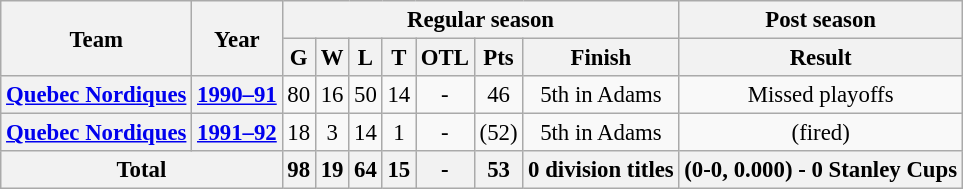<table class="wikitable" style="font-size: 95%; text-align:center;">
<tr>
<th rowspan="2">Team</th>
<th rowspan="2">Year</th>
<th colspan="7">Regular season</th>
<th colspan="1">Post season</th>
</tr>
<tr>
<th>G</th>
<th>W</th>
<th>L</th>
<th>T</th>
<th>OTL</th>
<th>Pts</th>
<th>Finish</th>
<th>Result</th>
</tr>
<tr>
<th><a href='#'>Quebec Nordiques</a></th>
<th><a href='#'>1990–91</a></th>
<td>80</td>
<td>16</td>
<td>50</td>
<td>14</td>
<td>-</td>
<td>46</td>
<td>5th in Adams</td>
<td>Missed playoffs</td>
</tr>
<tr>
<th><a href='#'>Quebec Nordiques</a></th>
<th><a href='#'>1991–92</a></th>
<td>18</td>
<td>3</td>
<td>14</td>
<td>1</td>
<td>-</td>
<td>(52)</td>
<td>5th in Adams</td>
<td>(fired)</td>
</tr>
<tr>
<th colspan="2">Total</th>
<th>98</th>
<th>19</th>
<th>64</th>
<th>15</th>
<th>-</th>
<th>53</th>
<th>0 division titles</th>
<th>(0-0, 0.000) - 0 Stanley Cups</th>
</tr>
</table>
